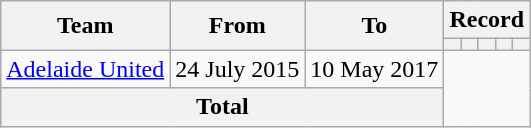<table class="wikitable" style="text-align: center">
<tr>
<th rowspan="2">Team</th>
<th rowspan="2">From</th>
<th rowspan="2">To</th>
<th colspan="5">Record</th>
</tr>
<tr>
<th></th>
<th></th>
<th></th>
<th></th>
<th></th>
</tr>
<tr>
<td><a href='#'>Adelaide United</a></td>
<td>24 July 2015</td>
<td>10 May 2017<br></td>
</tr>
<tr>
<th colspan="3">Total<br></th>
</tr>
</table>
